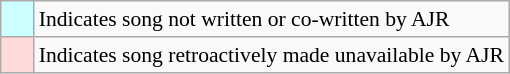<table class="wikitable" style="margin-left: auto; margin-right: auto; font-size:90%;">
<tr>
<td style="background-color:#CCFFFF; width:15px; text-align:center"></td>
<td>Indicates song not written or co-written by AJR</td>
</tr>
<tr>
<td style="background-color:#FFDBDB; width:15px; text-align:center"></td>
<td>Indicates song retroactively made unavailable by AJR</td>
</tr>
</table>
